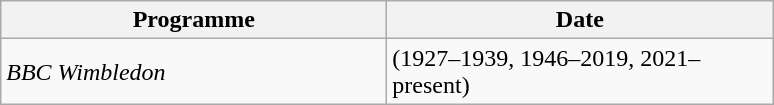<table class="wikitable">
<tr>
<th width=250>Programme</th>
<th width=250>Date</th>
</tr>
<tr>
<td><em>BBC Wimbledon</em></td>
<td>(1927–1939, 1946–2019, 2021–present)</td>
</tr>
</table>
